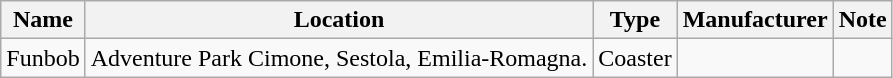<table class="wikitable sortable">
<tr>
<th>Name</th>
<th>Location</th>
<th>Type</th>
<th>Manufacturer</th>
<th>Note</th>
</tr>
<tr>
<td>Funbob</td>
<td>Adventure Park Cimone,  Sestola, Emilia-Romagna.</td>
<td>Coaster</td>
<td></td>
<td></td>
</tr>
</table>
